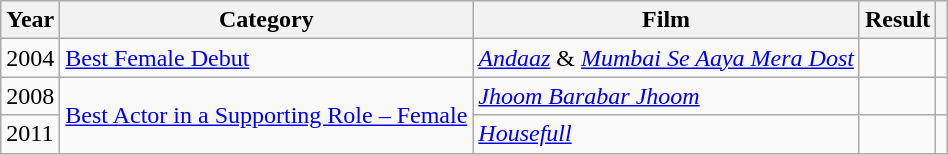<table class="wikitable plainrowheaders">
<tr>
<th>Year</th>
<th>Category</th>
<th>Film</th>
<th>Result</th>
<th></th>
</tr>
<tr>
<td>2004</td>
<td><a href='#'>Best Female Debut</a></td>
<td><em><a href='#'>Andaaz</a></em> & <em><a href='#'>Mumbai Se Aaya Mera Dost</a></em></td>
<td></td>
<td></td>
</tr>
<tr>
<td>2008</td>
<td rowspan="2"><a href='#'>Best Actor in a Supporting Role – Female</a></td>
<td><em><a href='#'>Jhoom Barabar Jhoom</a></em></td>
<td></td>
<td></td>
</tr>
<tr>
<td>2011</td>
<td><em><a href='#'>Housefull</a></em></td>
<td></td>
<td></td>
</tr>
</table>
